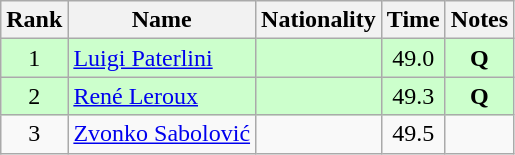<table class="wikitable sortable" style="text-align:center">
<tr>
<th>Rank</th>
<th>Name</th>
<th>Nationality</th>
<th>Time</th>
<th>Notes</th>
</tr>
<tr bgcolor=ccffcc>
<td>1</td>
<td align=left><a href='#'>Luigi Paterlini</a></td>
<td align=left></td>
<td>49.0</td>
<td><strong>Q</strong></td>
</tr>
<tr bgcolor=ccffcc>
<td>2</td>
<td align=left><a href='#'>René Leroux</a></td>
<td align=left></td>
<td>49.3</td>
<td><strong>Q</strong></td>
</tr>
<tr>
<td>3</td>
<td align=left><a href='#'>Zvonko Sabolović</a></td>
<td align=left></td>
<td>49.5</td>
<td></td>
</tr>
</table>
